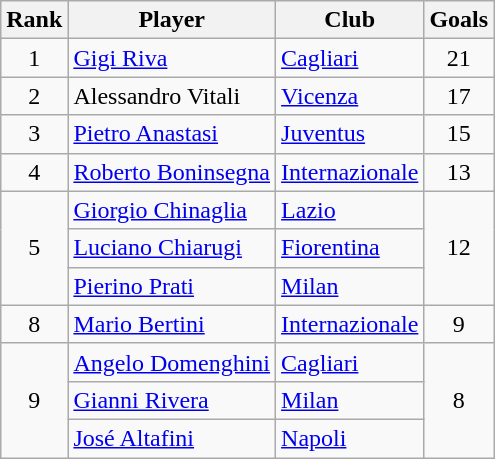<table class="wikitable" style="text-align:center">
<tr>
<th>Rank</th>
<th>Player</th>
<th>Club</th>
<th>Goals</th>
</tr>
<tr>
<td>1</td>
<td align="left"> <a href='#'>Gigi Riva</a></td>
<td align="left"><a href='#'>Cagliari</a></td>
<td>21</td>
</tr>
<tr>
<td>2</td>
<td align="left"> Alessandro Vitali</td>
<td align="left"><a href='#'>Vicenza</a></td>
<td>17</td>
</tr>
<tr>
<td>3</td>
<td align="left"> <a href='#'>Pietro Anastasi</a></td>
<td align="left"><a href='#'>Juventus</a></td>
<td>15</td>
</tr>
<tr>
<td>4</td>
<td align="left"> <a href='#'>Roberto Boninsegna</a></td>
<td align="left"><a href='#'>Internazionale</a></td>
<td>13</td>
</tr>
<tr>
<td rowspan="3">5</td>
<td align="left"> <a href='#'>Giorgio Chinaglia</a></td>
<td align="left"><a href='#'>Lazio</a></td>
<td rowspan="3">12</td>
</tr>
<tr>
<td align="left"> <a href='#'>Luciano Chiarugi</a></td>
<td align="left"><a href='#'>Fiorentina</a></td>
</tr>
<tr>
<td align="left"> <a href='#'>Pierino Prati</a></td>
<td align="left"><a href='#'>Milan</a></td>
</tr>
<tr>
<td>8</td>
<td align="left"> <a href='#'>Mario Bertini</a></td>
<td align="left"><a href='#'>Internazionale</a></td>
<td>9</td>
</tr>
<tr>
<td rowspan="3">9</td>
<td align="left"> <a href='#'>Angelo Domenghini</a></td>
<td align="left"><a href='#'>Cagliari</a></td>
<td rowspan="3">8</td>
</tr>
<tr>
<td align="left"> <a href='#'>Gianni Rivera</a></td>
<td align="left"><a href='#'>Milan</a></td>
</tr>
<tr>
<td align="left">  <a href='#'>José Altafini</a></td>
<td align="left"><a href='#'>Napoli</a></td>
</tr>
</table>
